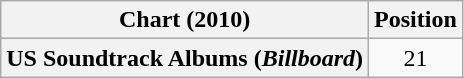<table class="wikitable plainrowheaders" style="text-align:center">
<tr>
<th scope="col">Chart (2010)</th>
<th scope="col">Position</th>
</tr>
<tr>
<th scope="row">US Soundtrack Albums (<em>Billboard</em>)</th>
<td>21</td>
</tr>
</table>
